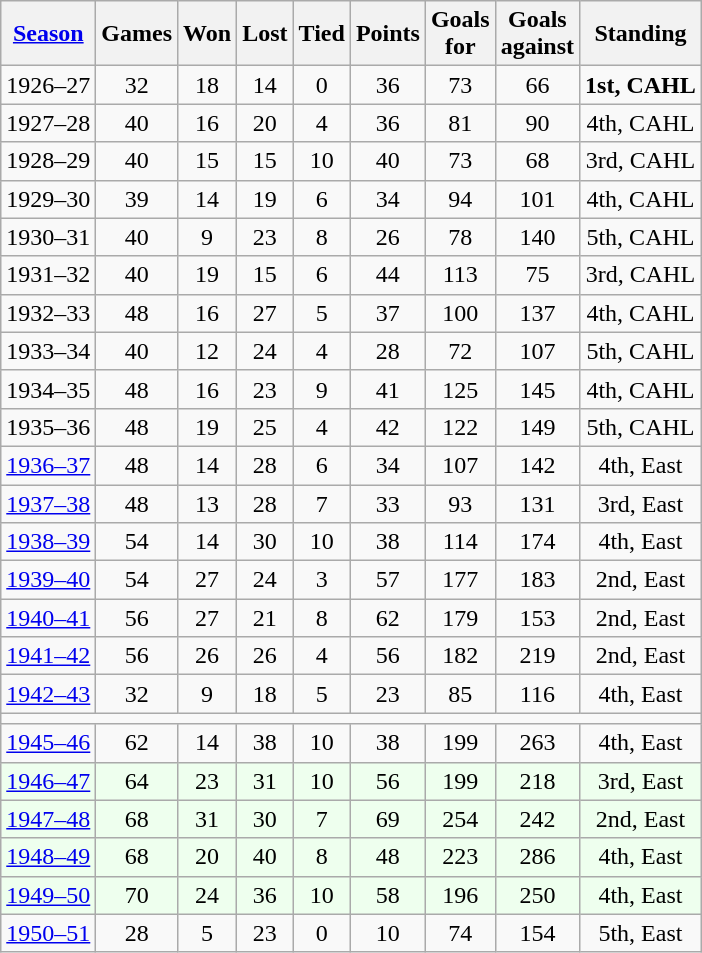<table class="wikitable" style="text-align:center">
<tr>
<th><a href='#'>Season</a></th>
<th>Games</th>
<th>Won</th>
<th>Lost</th>
<th>Tied</th>
<th>Points</th>
<th>Goals<br>for</th>
<th>Goals<br>against</th>
<th>Standing</th>
</tr>
<tr>
<td>1926–27</td>
<td>32</td>
<td>18</td>
<td>14</td>
<td>0</td>
<td>36</td>
<td>73</td>
<td>66</td>
<td><strong>1st, CAHL</strong></td>
</tr>
<tr>
<td>1927–28</td>
<td>40</td>
<td>16</td>
<td>20</td>
<td>4</td>
<td>36</td>
<td>81</td>
<td>90</td>
<td>4th, CAHL</td>
</tr>
<tr>
<td>1928–29</td>
<td>40</td>
<td>15</td>
<td>15</td>
<td>10</td>
<td>40</td>
<td>73</td>
<td>68</td>
<td>3rd, CAHL</td>
</tr>
<tr>
<td>1929–30</td>
<td>39</td>
<td>14</td>
<td>19</td>
<td>6</td>
<td>34</td>
<td>94</td>
<td>101</td>
<td>4th, CAHL</td>
</tr>
<tr>
<td>1930–31</td>
<td>40</td>
<td>9</td>
<td>23</td>
<td>8</td>
<td>26</td>
<td>78</td>
<td>140</td>
<td>5th, CAHL</td>
</tr>
<tr>
<td>1931–32</td>
<td>40</td>
<td>19</td>
<td>15</td>
<td>6</td>
<td>44</td>
<td>113</td>
<td>75</td>
<td>3rd, CAHL</td>
</tr>
<tr>
<td>1932–33</td>
<td>48</td>
<td>16</td>
<td>27</td>
<td>5</td>
<td>37</td>
<td>100</td>
<td>137</td>
<td>4th, CAHL</td>
</tr>
<tr>
<td>1933–34</td>
<td>40</td>
<td>12</td>
<td>24</td>
<td>4</td>
<td>28</td>
<td>72</td>
<td>107</td>
<td>5th, CAHL</td>
</tr>
<tr>
<td>1934–35</td>
<td>48</td>
<td>16</td>
<td>23</td>
<td>9</td>
<td>41</td>
<td>125</td>
<td>145</td>
<td>4th, CAHL</td>
</tr>
<tr>
<td>1935–36</td>
<td>48</td>
<td>19</td>
<td>25</td>
<td>4</td>
<td>42</td>
<td>122</td>
<td>149</td>
<td>5th, CAHL</td>
</tr>
<tr>
<td><a href='#'>1936–37</a></td>
<td>48</td>
<td>14</td>
<td>28</td>
<td>6</td>
<td>34</td>
<td>107</td>
<td>142</td>
<td>4th, East</td>
</tr>
<tr>
<td><a href='#'>1937–38</a></td>
<td>48</td>
<td>13</td>
<td>28</td>
<td>7</td>
<td>33</td>
<td>93</td>
<td>131</td>
<td>3rd, East</td>
</tr>
<tr>
<td><a href='#'>1938–39</a></td>
<td>54</td>
<td>14</td>
<td>30</td>
<td>10</td>
<td>38</td>
<td>114</td>
<td>174</td>
<td>4th, East</td>
</tr>
<tr>
<td><a href='#'>1939–40</a></td>
<td>54</td>
<td>27</td>
<td>24</td>
<td>3</td>
<td>57</td>
<td>177</td>
<td>183</td>
<td>2nd, East</td>
</tr>
<tr>
<td><a href='#'>1940–41</a></td>
<td>56</td>
<td>27</td>
<td>21</td>
<td>8</td>
<td>62</td>
<td>179</td>
<td>153</td>
<td>2nd, East</td>
</tr>
<tr>
<td><a href='#'>1941–42</a></td>
<td>56</td>
<td>26</td>
<td>26</td>
<td>4</td>
<td>56</td>
<td>182</td>
<td>219</td>
<td>2nd, East</td>
</tr>
<tr>
<td><a href='#'>1942–43</a></td>
<td>32</td>
<td>9</td>
<td>18</td>
<td>5</td>
<td>23</td>
<td>85</td>
<td>116</td>
<td>4th, East</td>
</tr>
<tr>
<td colspan="9"></td>
</tr>
<tr>
<td><a href='#'>1945–46</a></td>
<td>62</td>
<td>14</td>
<td>38</td>
<td>10</td>
<td>38</td>
<td>199</td>
<td>263</td>
<td>4th, East</td>
</tr>
<tr bgcolor="eeffee">
<td><a href='#'>1946–47</a></td>
<td>64</td>
<td>23</td>
<td>31</td>
<td>10</td>
<td>56</td>
<td>199</td>
<td>218</td>
<td>3rd, East</td>
</tr>
<tr bgcolor="eeffee">
<td><a href='#'>1947–48</a></td>
<td>68</td>
<td>31</td>
<td>30</td>
<td>7</td>
<td>69</td>
<td>254</td>
<td>242</td>
<td>2nd, East</td>
</tr>
<tr bgcolor="eeffee">
<td><a href='#'>1948–49</a></td>
<td>68</td>
<td>20</td>
<td>40</td>
<td>8</td>
<td>48</td>
<td>223</td>
<td>286</td>
<td>4th, East</td>
</tr>
<tr bgcolor="eeffee">
<td><a href='#'>1949–50</a></td>
<td>70</td>
<td>24</td>
<td>36</td>
<td>10</td>
<td>58</td>
<td>196</td>
<td>250</td>
<td>4th, East</td>
</tr>
<tr>
<td><a href='#'>1950–51</a></td>
<td>28</td>
<td>5</td>
<td>23</td>
<td>0</td>
<td>10</td>
<td>74</td>
<td>154</td>
<td>5th, East</td>
</tr>
</table>
